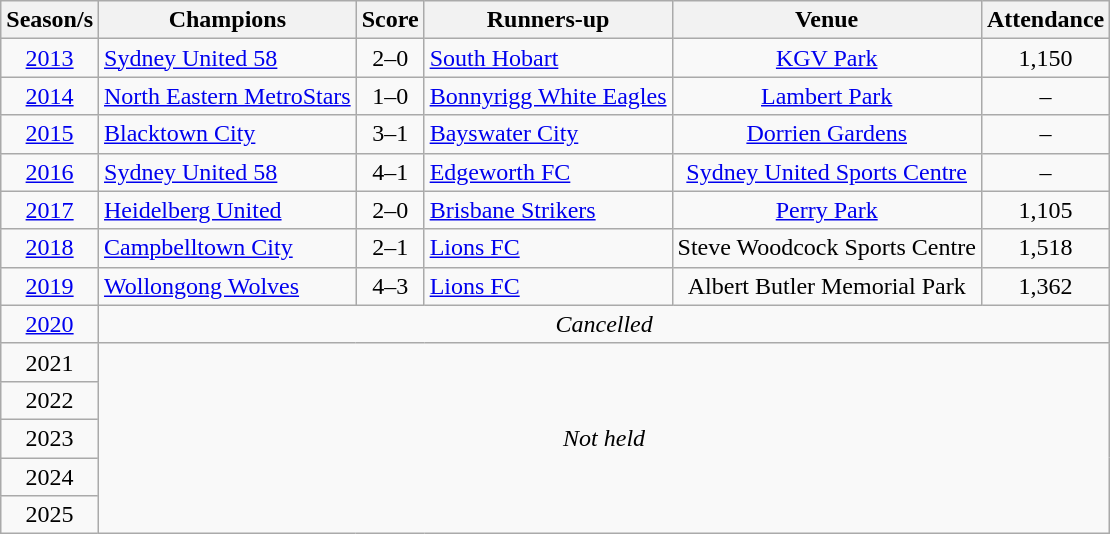<table class="wikitable" style="text-align:center">
<tr>
<th>Season/s</th>
<th>Champions</th>
<th>Score</th>
<th>Runners-up</th>
<th>Venue</th>
<th>Attendance</th>
</tr>
<tr>
<td><a href='#'>2013</a></td>
<td align=left> <a href='#'>Sydney United 58</a></td>
<td>2–0</td>
<td align=left> <a href='#'>South Hobart</a></td>
<td><a href='#'>KGV Park</a></td>
<td>1,150</td>
</tr>
<tr>
<td><a href='#'>2014</a></td>
<td align=left> <a href='#'>North Eastern MetroStars</a></td>
<td>1–0</td>
<td align=left> <a href='#'>Bonnyrigg White Eagles</a></td>
<td><a href='#'>Lambert Park</a></td>
<td>–</td>
</tr>
<tr>
<td><a href='#'>2015</a></td>
<td align=left> <a href='#'>Blacktown City</a></td>
<td>3–1</td>
<td align=left> <a href='#'>Bayswater City</a></td>
<td><a href='#'>Dorrien Gardens</a></td>
<td>–</td>
</tr>
<tr>
<td><a href='#'>2016</a></td>
<td align=left> <a href='#'>Sydney United 58</a></td>
<td>4–1</td>
<td align=left> <a href='#'>Edgeworth FC</a></td>
<td><a href='#'>Sydney United Sports Centre</a></td>
<td>–</td>
</tr>
<tr>
<td><a href='#'>2017</a></td>
<td align=left> <a href='#'>Heidelberg United</a></td>
<td>2–0</td>
<td align=left> <a href='#'>Brisbane Strikers</a></td>
<td><a href='#'>Perry Park</a></td>
<td>1,105</td>
</tr>
<tr>
<td><a href='#'>2018</a></td>
<td align=left> <a href='#'>Campbelltown City</a></td>
<td>2–1</td>
<td align=left> <a href='#'>Lions FC</a></td>
<td>Steve Woodcock Sports Centre</td>
<td>1,518</td>
</tr>
<tr>
<td><a href='#'>2019</a></td>
<td align=left> <a href='#'>Wollongong Wolves</a></td>
<td>4–3 </td>
<td align=left> <a href='#'>Lions FC</a></td>
<td>Albert Butler Memorial  Park</td>
<td>1,362</td>
</tr>
<tr>
<td><a href='#'>2020</a></td>
<td colspan="5"><em>Cancelled</em></td>
</tr>
<tr>
<td>2021</td>
<td rowspan="5" colspan="5"><em>Not held</em></td>
</tr>
<tr>
<td>2022</td>
</tr>
<tr>
<td>2023</td>
</tr>
<tr>
<td>2024</td>
</tr>
<tr>
<td>2025</td>
</tr>
</table>
